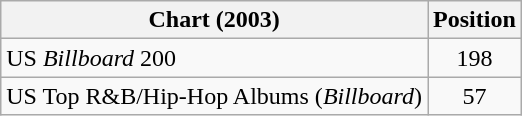<table class="wikitable sortable plainrowheaders">
<tr>
<th>Chart (2003)</th>
<th>Position</th>
</tr>
<tr>
<td>US <em>Billboard</em> 200</td>
<td style="text-align:center">198</td>
</tr>
<tr>
<td>US Top R&B/Hip-Hop Albums (<em>Billboard</em>)</td>
<td style="text-align:center">57</td>
</tr>
</table>
